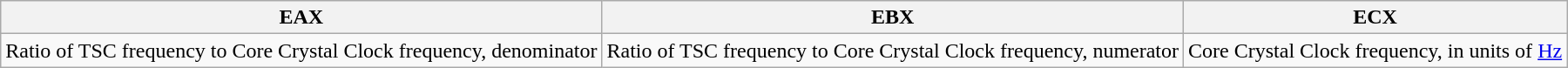<table class="wikitable">
<tr>
<th>EAX</th>
<th>EBX</th>
<th>ECX</th>
</tr>
<tr>
<td>Ratio of TSC frequency to Core Crystal Clock frequency, denominator</td>
<td>Ratio of TSC frequency to Core Crystal Clock frequency, numerator</td>
<td>Core Crystal Clock frequency, in units of <a href='#'>Hz</a></td>
</tr>
</table>
